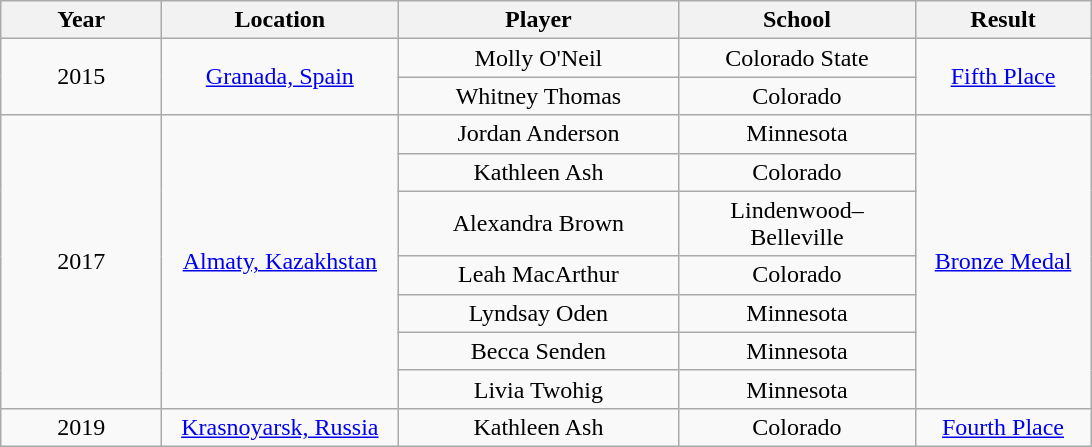<table class="wikitable" style="text-align: center;">
<tr>
<th scope="col" width="100px">Year</th>
<th scope="col" width="150px">Location</th>
<th scope="col" width="180px">Player</th>
<th scope="col" width="150px">School</th>
<th scope="col" width="110px">Result</th>
</tr>
<tr>
<td rowspan="2">2015</td>
<td rowspan="2"><a href='#'>Granada, Spain</a></td>
<td>Molly O'Neil</td>
<td>Colorado State</td>
<td rowspan="2"><a href='#'>Fifth Place</a></td>
</tr>
<tr>
<td>Whitney Thomas</td>
<td>Colorado</td>
</tr>
<tr>
<td rowspan="7">2017</td>
<td rowspan="7"><a href='#'>Almaty, Kazakhstan</a></td>
<td>Jordan Anderson</td>
<td>Minnesota</td>
<td rowspan="7"><a href='#'>Bronze Medal</a></td>
</tr>
<tr>
<td>Kathleen Ash</td>
<td>Colorado</td>
</tr>
<tr>
<td>Alexandra Brown</td>
<td>Lindenwood–Belleville</td>
</tr>
<tr>
<td>Leah MacArthur</td>
<td>Colorado</td>
</tr>
<tr>
<td>Lyndsay Oden</td>
<td>Minnesota</td>
</tr>
<tr>
<td>Becca Senden</td>
<td>Minnesota</td>
</tr>
<tr>
<td>Livia Twohig</td>
<td>Minnesota</td>
</tr>
<tr>
<td>2019</td>
<td><a href='#'>Krasnoyarsk, Russia</a></td>
<td>Kathleen Ash</td>
<td>Colorado</td>
<td><a href='#'>Fourth Place</a></td>
</tr>
</table>
